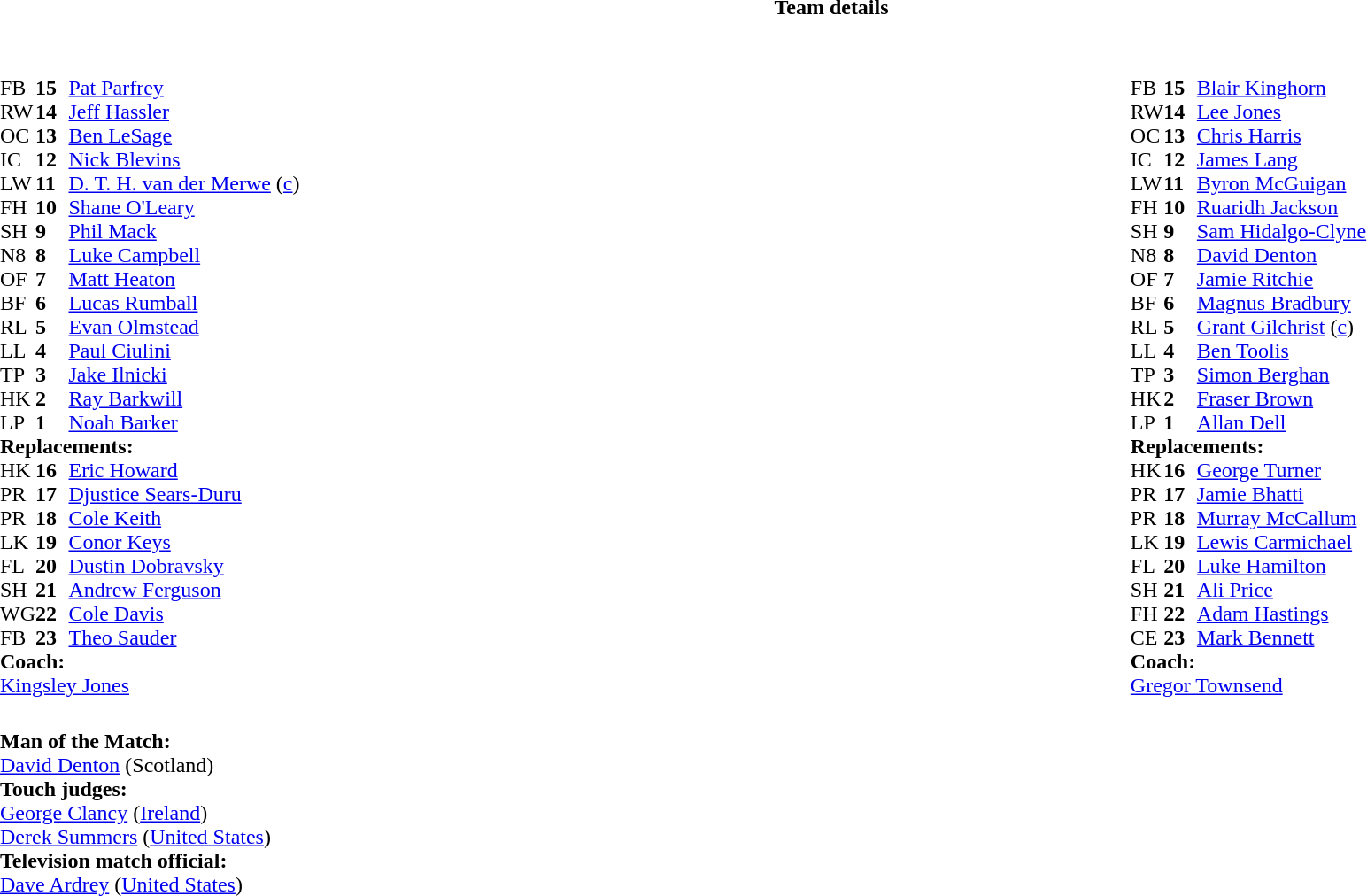<table border="0" style="width:100%;" class="collapsible collapsed">
<tr>
<th>Team details</th>
</tr>
<tr>
<td><br><table style="width:100%;">
<tr>
<td style="vertical-align:top; width:50%;"><br><table style="font-size: 100%" cellspacing="0" cellpadding="0">
<tr>
<th width="25"></th>
<th width="25"></th>
</tr>
<tr>
<td>FB</td>
<td><strong>15</strong></td>
<td><a href='#'>Pat Parfrey</a></td>
<td></td>
<td></td>
</tr>
<tr>
<td>RW</td>
<td><strong>14</strong></td>
<td><a href='#'>Jeff Hassler</a></td>
</tr>
<tr>
<td>OC</td>
<td><strong>13</strong></td>
<td><a href='#'>Ben LeSage</a></td>
<td></td>
<td></td>
</tr>
<tr>
<td>IC</td>
<td><strong>12</strong></td>
<td><a href='#'>Nick Blevins</a></td>
</tr>
<tr>
<td>LW</td>
<td><strong>11</strong></td>
<td><a href='#'>D. T. H. van der Merwe</a> (<a href='#'>c</a>)</td>
<td></td>
<td></td>
</tr>
<tr>
<td>FH</td>
<td><strong>10</strong></td>
<td><a href='#'>Shane O'Leary</a></td>
</tr>
<tr>
<td>SH</td>
<td><strong>9</strong></td>
<td><a href='#'>Phil Mack</a></td>
</tr>
<tr>
<td>N8</td>
<td><strong>8</strong></td>
<td><a href='#'>Luke Campbell</a></td>
</tr>
<tr>
<td>OF</td>
<td><strong>7</strong></td>
<td><a href='#'>Matt Heaton</a></td>
<td></td>
<td></td>
<td></td>
</tr>
<tr>
<td>BF</td>
<td><strong>6</strong></td>
<td><a href='#'>Lucas Rumball</a></td>
<td></td>
<td></td>
</tr>
<tr>
<td>RL</td>
<td><strong>5</strong></td>
<td><a href='#'>Evan Olmstead</a></td>
</tr>
<tr>
<td>LL</td>
<td><strong>4</strong></td>
<td><a href='#'>Paul Ciulini</a></td>
<td></td>
<td></td>
</tr>
<tr>
<td>TP</td>
<td><strong>3</strong></td>
<td><a href='#'>Jake Ilnicki</a></td>
<td></td>
<td></td>
</tr>
<tr>
<td>HK</td>
<td><strong>2</strong></td>
<td><a href='#'>Ray Barkwill</a></td>
<td></td>
<td></td>
</tr>
<tr>
<td>LP</td>
<td><strong>1</strong></td>
<td><a href='#'>Noah Barker</a></td>
<td></td>
</tr>
<tr>
<td colspan="3"><strong>Replacements:</strong></td>
</tr>
<tr>
<td>HK</td>
<td><strong>16</strong></td>
<td><a href='#'>Eric Howard</a></td>
<td></td>
<td></td>
</tr>
<tr>
<td>PR</td>
<td><strong>17</strong></td>
<td><a href='#'>Djustice Sears-Duru</a></td>
<td></td>
<td></td>
<td></td>
</tr>
<tr>
<td>PR</td>
<td><strong>18</strong></td>
<td><a href='#'>Cole Keith</a></td>
<td></td>
<td></td>
</tr>
<tr>
<td>LK</td>
<td><strong>19</strong></td>
<td><a href='#'>Conor Keys</a></td>
<td></td>
<td></td>
</tr>
<tr>
<td>FL</td>
<td><strong>20</strong></td>
<td><a href='#'>Dustin Dobravsky</a></td>
<td></td>
<td></td>
</tr>
<tr>
<td>SH</td>
<td><strong>21</strong></td>
<td><a href='#'>Andrew Ferguson</a></td>
<td></td>
<td></td>
</tr>
<tr>
<td>WG</td>
<td><strong>22</strong></td>
<td><a href='#'>Cole Davis</a></td>
<td></td>
<td></td>
</tr>
<tr>
<td>FB</td>
<td><strong>23</strong></td>
<td><a href='#'>Theo Sauder</a></td>
<td></td>
<td></td>
</tr>
<tr>
<td colspan="3"><strong>Coach:</strong></td>
</tr>
<tr>
<td colspan="4"> <a href='#'>Kingsley Jones</a></td>
</tr>
</table>
</td>
<td style="vertical-align:top; width:50%;"><br><table cellspacing="0" cellpadding="0" style="font-size:100%; margin:auto;">
<tr>
<th width="25"></th>
<th width="25"></th>
</tr>
<tr>
<td>FB</td>
<td><strong>15</strong></td>
<td><a href='#'>Blair Kinghorn</a></td>
</tr>
<tr>
<td>RW</td>
<td><strong>14</strong></td>
<td><a href='#'>Lee Jones</a></td>
<td></td>
<td></td>
</tr>
<tr>
<td>OC</td>
<td><strong>13</strong></td>
<td><a href='#'>Chris Harris</a></td>
</tr>
<tr>
<td>IC</td>
<td><strong>12</strong></td>
<td><a href='#'>James Lang</a></td>
<td></td>
<td></td>
</tr>
<tr>
<td>LW</td>
<td><strong>11</strong></td>
<td><a href='#'>Byron McGuigan</a></td>
</tr>
<tr>
<td>FH</td>
<td><strong>10</strong></td>
<td><a href='#'>Ruaridh Jackson</a></td>
<td></td>
</tr>
<tr>
<td>SH</td>
<td><strong>9</strong></td>
<td><a href='#'>Sam Hidalgo-Clyne</a></td>
<td></td>
<td></td>
</tr>
<tr>
<td>N8</td>
<td><strong>8</strong></td>
<td><a href='#'>David Denton</a></td>
<td></td>
<td></td>
</tr>
<tr>
<td>OF</td>
<td><strong>7</strong></td>
<td><a href='#'>Jamie Ritchie</a></td>
</tr>
<tr>
<td>BF</td>
<td><strong>6</strong></td>
<td><a href='#'>Magnus Bradbury</a></td>
</tr>
<tr>
<td>RL</td>
<td><strong>5</strong></td>
<td><a href='#'>Grant Gilchrist</a> (<a href='#'>c</a>)</td>
</tr>
<tr>
<td>LL</td>
<td><strong>4</strong></td>
<td><a href='#'>Ben Toolis</a></td>
<td></td>
<td></td>
</tr>
<tr>
<td>TP</td>
<td><strong>3</strong></td>
<td><a href='#'>Simon Berghan</a></td>
<td></td>
<td></td>
</tr>
<tr>
<td>HK</td>
<td><strong>2</strong></td>
<td><a href='#'>Fraser Brown</a></td>
<td></td>
<td></td>
</tr>
<tr>
<td>LP</td>
<td><strong>1</strong></td>
<td><a href='#'>Allan Dell</a></td>
<td></td>
<td></td>
</tr>
<tr>
<td colspan=3><strong>Replacements:</strong></td>
</tr>
<tr>
<td>HK</td>
<td><strong>16</strong></td>
<td><a href='#'>George Turner</a></td>
<td></td>
<td></td>
</tr>
<tr>
<td>PR</td>
<td><strong>17</strong></td>
<td><a href='#'>Jamie Bhatti</a></td>
<td></td>
<td></td>
</tr>
<tr>
<td>PR</td>
<td><strong>18</strong></td>
<td><a href='#'>Murray McCallum</a></td>
<td></td>
<td></td>
</tr>
<tr>
<td>LK</td>
<td><strong>19</strong></td>
<td><a href='#'>Lewis Carmichael</a></td>
<td></td>
<td></td>
</tr>
<tr>
<td>FL</td>
<td><strong>20</strong></td>
<td><a href='#'>Luke Hamilton</a></td>
<td></td>
<td></td>
</tr>
<tr>
<td>SH</td>
<td><strong>21</strong></td>
<td><a href='#'>Ali Price</a></td>
<td></td>
<td></td>
</tr>
<tr>
<td>FH</td>
<td><strong>22</strong></td>
<td><a href='#'>Adam Hastings</a></td>
<td></td>
<td></td>
</tr>
<tr>
<td>CE</td>
<td><strong>23</strong></td>
<td><a href='#'>Mark Bennett</a></td>
<td></td>
<td></td>
</tr>
<tr>
<td colspan=3><strong>Coach:</strong></td>
</tr>
<tr>
<td colspan="4"> <a href='#'>Gregor Townsend</a></td>
</tr>
</table>
</td>
</tr>
</table>
<table style="width:100%; font-size:100%;">
<tr>
<td><br><strong>Man of the Match:</strong>
<br><a href='#'>David Denton</a> (Scotland)<br><strong>Touch judges:</strong>
<br><a href='#'>George Clancy</a> (<a href='#'>Ireland</a>)
<br><a href='#'>Derek Summers</a> (<a href='#'>United States</a>)
<br><strong>Television match official:</strong>
<br><a href='#'>Dave Ardrey</a> (<a href='#'>United States</a>)</td>
</tr>
</table>
</td>
</tr>
</table>
